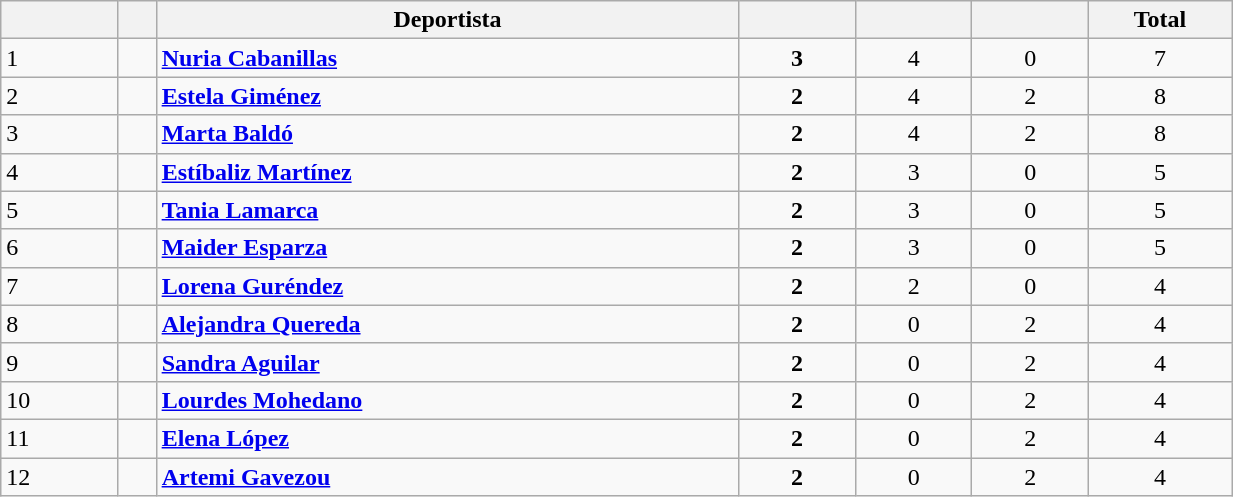<table align="center" | class="wikitable sortable" text-align:"center" width="65%">
<tr>
<th width=3% class="unsortable"></th>
<th width=1% class="unsortable"></th>
<th width=15%>Deportista</th>
<th width=3%></th>
<th width=3%></th>
<th width=3%></th>
<th width=3%>Total</th>
</tr>
<tr>
<td>1</td>
<td align="center"></td>
<td><strong><a href='#'>Nuria Cabanillas</a></strong></td>
<td align=center><strong>3</strong></td>
<td align=center>4</td>
<td align=center>0</td>
<td align=center>7</td>
</tr>
<tr>
<td>2</td>
<td align="center"></td>
<td><strong><a href='#'>Estela Giménez</a></strong></td>
<td align=center><strong>2</strong></td>
<td align=center>4</td>
<td align=center>2</td>
<td align=center>8</td>
</tr>
<tr>
<td>3</td>
<td align="center"></td>
<td><strong><a href='#'>Marta Baldó</a></strong></td>
<td align=center><strong>2</strong></td>
<td align=center>4</td>
<td align=center>2</td>
<td align=center>8</td>
</tr>
<tr>
<td>4</td>
<td align="center"></td>
<td><strong><a href='#'>Estíbaliz Martínez</a></strong></td>
<td align=center><strong>2</strong></td>
<td align=center>3</td>
<td align=center>0</td>
<td align=center>5</td>
</tr>
<tr>
<td>5</td>
<td align="center"></td>
<td><strong><a href='#'>Tania Lamarca</a></strong></td>
<td align=center><strong>2</strong></td>
<td align=center>3</td>
<td align=center>0</td>
<td align=center>5</td>
</tr>
<tr>
<td>6</td>
<td align="center"></td>
<td><strong><a href='#'>Maider Esparza</a></strong></td>
<td align=center><strong>2</strong></td>
<td align=center>3</td>
<td align=center>0</td>
<td align=center>5</td>
</tr>
<tr>
<td>7</td>
<td align="center"></td>
<td><strong><a href='#'>Lorena Guréndez</a></strong></td>
<td align=center><strong>2</strong></td>
<td align=center>2</td>
<td align=center>0</td>
<td align=center>4</td>
</tr>
<tr>
<td>8</td>
<td align="center"></td>
<td><strong><a href='#'>Alejandra Quereda</a></strong></td>
<td align=center><strong>2</strong></td>
<td align=center>0</td>
<td align=center>2</td>
<td align=center>4</td>
</tr>
<tr>
<td>9</td>
<td align="center"></td>
<td><strong><a href='#'>Sandra Aguilar</a></strong></td>
<td align=center><strong>2</strong></td>
<td align=center>0</td>
<td align=center>2</td>
<td align=center>4</td>
</tr>
<tr>
<td>10</td>
<td align="center"></td>
<td><strong><a href='#'>Lourdes Mohedano</a></strong></td>
<td align=center><strong>2</strong></td>
<td align=center>0</td>
<td align=center>2</td>
<td align=center>4</td>
</tr>
<tr>
<td>11</td>
<td align="center"></td>
<td><strong><a href='#'>Elena López</a></strong></td>
<td align=center><strong>2</strong></td>
<td align=center>0</td>
<td align=center>2</td>
<td align=center>4</td>
</tr>
<tr>
<td>12</td>
<td align="center"></td>
<td><strong><a href='#'>Artemi Gavezou</a></strong></td>
<td align=center><strong>2</strong></td>
<td align=center>0</td>
<td align=center>2</td>
<td align=center>4</td>
</tr>
</table>
